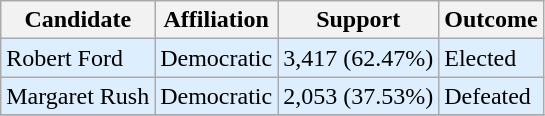<table class="wikitable">
<tr>
<th>Candidate</th>
<th>Affiliation</th>
<th>Support</th>
<th>Outcome</th>
</tr>
<tr>
<td bgcolor=#DDEEFF>Robert Ford</td>
<td bgcolor=#DDEEFF>Democratic</td>
<td bgcolor=#DDEEFF>3,417 (62.47%)</td>
<td bgcolor=#DDEEFF>Elected</td>
</tr>
<tr>
<td bgcolor=#DDEEFF>Margaret Rush</td>
<td bgcolor=#DDEEFF>Democratic</td>
<td bgcolor=#DDEEFF>2,053 (37.53%)</td>
<td bgcolor=#DDEEFF>Defeated</td>
</tr>
<tr>
</tr>
</table>
